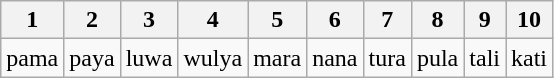<table class=wikitable>
<tr>
<th>1</th>
<th>2</th>
<th>3</th>
<th>4</th>
<th>5</th>
<th>6</th>
<th>7</th>
<th>8</th>
<th>9</th>
<th>10</th>
</tr>
<tr>
<td>pama</td>
<td>paya</td>
<td>luwa</td>
<td>wulya</td>
<td>mara</td>
<td>nana</td>
<td>tura</td>
<td>pula</td>
<td>tali</td>
<td>kati</td>
</tr>
</table>
